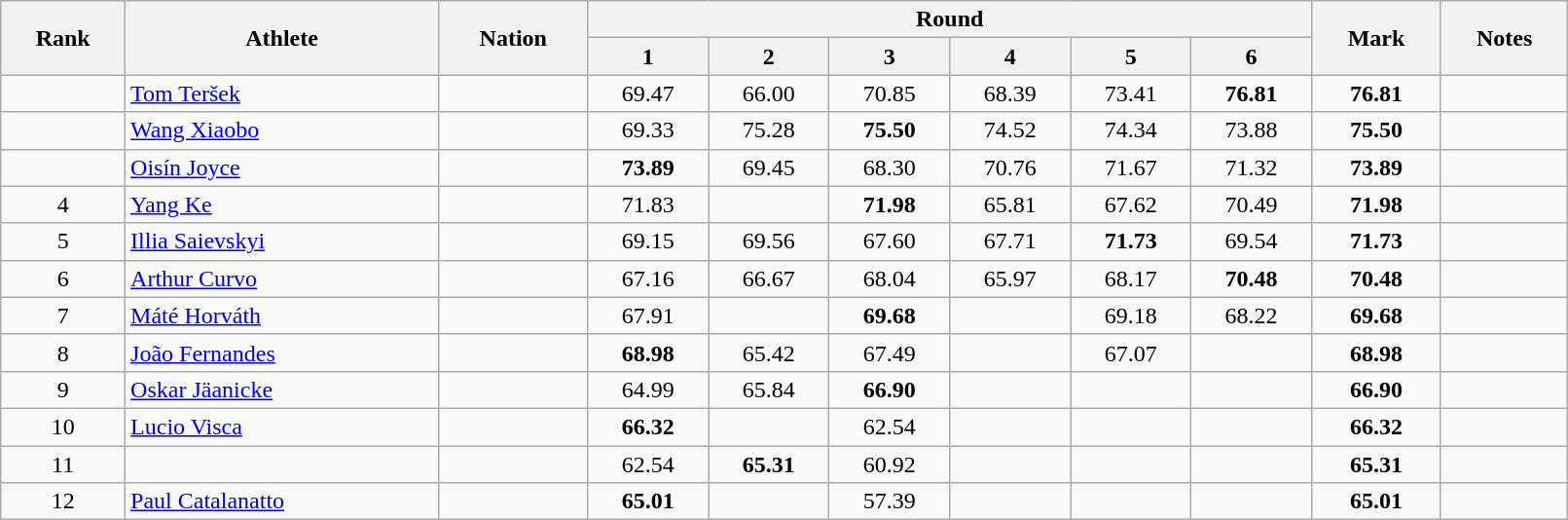<table class="wikitable sortable" style="text-align:center;width: 85%;">
<tr>
<th rowspan=2>Rank</th>
<th rowspan=2>Athlete</th>
<th rowspan=2>Nation</th>
<th colspan=6>Round</th>
<th rowspan=2>Mark</th>
<th rowspan=2>Notes</th>
</tr>
<tr>
<th>1</th>
<th>2</th>
<th>3</th>
<th>4</th>
<th>5</th>
<th>6</th>
</tr>
<tr>
<td></td>
<td align=left><a href='#'>Tom Teršek</a></td>
<td align=left></td>
<td>69.47</td>
<td>66.00</td>
<td>70.85</td>
<td>68.39</td>
<td>73.41</td>
<td><strong>76.81</strong></td>
<td><strong>76.81</strong></td>
<td></td>
</tr>
<tr>
<td></td>
<td align=left><a href='#'>Wang Xiaobo</a></td>
<td align=left></td>
<td>69.33</td>
<td>75.28</td>
<td><strong>75.50</strong></td>
<td>74.52</td>
<td>74.34</td>
<td>73.88</td>
<td><strong>75.50</strong></td>
<td></td>
</tr>
<tr>
<td></td>
<td align=left><a href='#'>Oisín Joyce</a></td>
<td align=left></td>
<td><strong>73.89</strong></td>
<td>69.45</td>
<td>68.30</td>
<td>70.76</td>
<td>71.67</td>
<td>71.32</td>
<td><strong>73.89</strong></td>
<td></td>
</tr>
<tr>
<td>4</td>
<td align=left><a href='#'>Yang Ke</a></td>
<td align=left></td>
<td>71.83</td>
<td></td>
<td><strong>71.98</strong></td>
<td>65.81</td>
<td>67.62</td>
<td>70.49</td>
<td><strong>71.98</strong></td>
<td></td>
</tr>
<tr>
<td>5</td>
<td align=left><a href='#'>Illia Saievskyi</a></td>
<td align=left></td>
<td>69.15</td>
<td>69.56</td>
<td>67.60</td>
<td>67.71</td>
<td><strong>71.73</strong></td>
<td>69.54</td>
<td><strong>71.73</strong></td>
<td></td>
</tr>
<tr>
<td>6</td>
<td align=left><a href='#'>Arthur Curvo</a></td>
<td align=left></td>
<td>67.16</td>
<td>66.67</td>
<td>68.04</td>
<td>65.97</td>
<td>68.17</td>
<td><strong>70.48</strong></td>
<td><strong>70.48</strong></td>
<td></td>
</tr>
<tr>
<td>7</td>
<td align=left><a href='#'>Máté Horváth</a></td>
<td align=left></td>
<td>67.91</td>
<td></td>
<td><strong>69.68</strong></td>
<td></td>
<td>69.18</td>
<td>68.22</td>
<td><strong>69.68</strong></td>
<td></td>
</tr>
<tr>
<td>8</td>
<td align=left><a href='#'>João Fernandes</a></td>
<td align=left></td>
<td><strong>68.98</strong></td>
<td>65.42</td>
<td>67.49</td>
<td></td>
<td>67.07</td>
<td></td>
<td><strong>68.98</strong></td>
<td></td>
</tr>
<tr>
<td>9</td>
<td align=left><a href='#'>Oskar Jäanicke</a></td>
<td align=left></td>
<td>64.99</td>
<td>65.84</td>
<td><strong>66.90</strong></td>
<td></td>
<td></td>
<td></td>
<td><strong>66.90</strong></td>
<td></td>
</tr>
<tr>
<td>10</td>
<td align=left><a href='#'>Lucio Visca</a></td>
<td align=left></td>
<td><strong>66.32</strong></td>
<td></td>
<td>62.54</td>
<td></td>
<td></td>
<td></td>
<td><strong>66.32</strong></td>
<td></td>
</tr>
<tr>
<td>11</td>
<td align=left></td>
<td align=left></td>
<td>62.54</td>
<td><strong>65.31</strong></td>
<td>60.92</td>
<td></td>
<td></td>
<td></td>
<td><strong>65.31</strong></td>
<td></td>
</tr>
<tr>
<td>12</td>
<td align=left><a href='#'>Paul Catalanatto</a></td>
<td align=left></td>
<td><strong>65.01</strong></td>
<td></td>
<td>57.39</td>
<td></td>
<td></td>
<td></td>
<td><strong>65.01</strong></td>
<td></td>
</tr>
</table>
